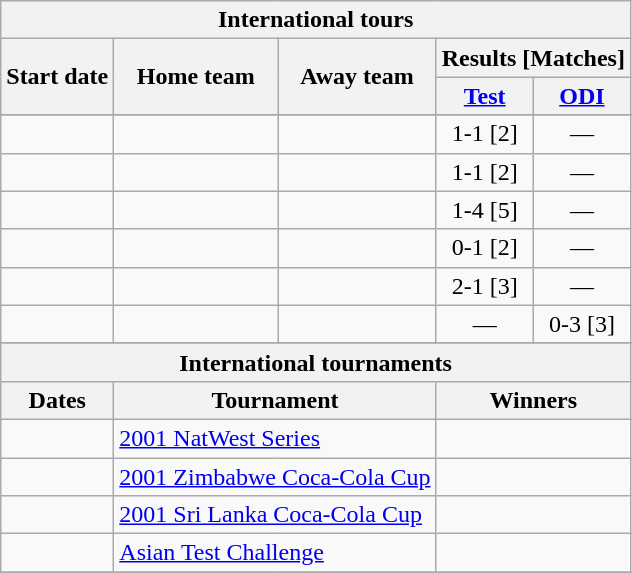<table class="wikitable sortable" style="text-align:center; white-space:nowrap">
<tr>
<th colspan=5>International tours</th>
</tr>
<tr>
<th rowspan=2>Start date</th>
<th rowspan=2>Home team</th>
<th rowspan=2>Away team</th>
<th colspan=2 class="unsortable">Results [Matches]</th>
</tr>
<tr>
<th width=50 class="unsortable"><a href='#'>Test</a></th>
<th width=50 class="unsortable"><a href='#'>ODI</a></th>
</tr>
<tr>
</tr>
<tr>
<td style="text-align:left"><a href='#'></a></td>
<td style="text-align:left"></td>
<td style="text-align:left"></td>
<td>1-1 [2]</td>
<td>—</td>
</tr>
<tr>
<td style="text-align:left"><a href='#'></a></td>
<td style="text-align:left"></td>
<td style="text-align:left"></td>
<td>1-1 [2]</td>
<td>—</td>
</tr>
<tr>
<td style="text-align:left"><a href='#'></a></td>
<td style="text-align:left"></td>
<td style="text-align:left"></td>
<td>1-4 [5]</td>
<td>—</td>
</tr>
<tr>
<td style="text-align:left"><a href='#'></a></td>
<td style="text-align:left"></td>
<td style="text-align:left"></td>
<td>0-1 [2]</td>
<td>—</td>
</tr>
<tr>
<td style="text-align:left"><a href='#'></a></td>
<td style="text-align:left"></td>
<td style="text-align:left"></td>
<td>2-1 [3]</td>
<td>—</td>
</tr>
<tr>
<td style="text-align:left"><a href='#'></a></td>
<td style="text-align:left"></td>
<td style="text-align:left"></td>
<td>—</td>
<td>0-3 [3]</td>
</tr>
<tr>
</tr>
<tr class="sortbottom">
<th colspan=5>International tournaments</th>
</tr>
<tr class="sortbottom">
<th>Dates</th>
<th colspan=2>Tournament</th>
<th colspan=2>Winners</th>
</tr>
<tr class="sortbottom">
<td style="text-align:left"><a href='#'></a></td>
<td style="text-align:left" colspan=2> <a href='#'>2001 NatWest Series</a></td>
<td style="text-align:left" colspan=2></td>
</tr>
<tr class="sortbottom">
<td style="text-align:left"><a href='#'></a></td>
<td style="text-align:left" colspan=2> <a href='#'>2001 Zimbabwe Coca-Cola Cup</a></td>
<td style="text-align:left" colspan=2></td>
</tr>
<tr class="sortbottom">
<td style="text-align:left"><a href='#'></a></td>
<td style="text-align:left" colspan=2> <a href='#'>2001 Sri Lanka Coca-Cola Cup</a></td>
<td style="text-align:left" colspan=2></td>
</tr>
<tr class="sortbottom">
<td><a href='#'></a></td>
<td style="text-align:left" colspan=2> <a href='#'>Asian Test Challenge</a></td>
<td style="text-align:left" colspan=2></td>
</tr>
<tr class="sortbottom">
</tr>
</table>
